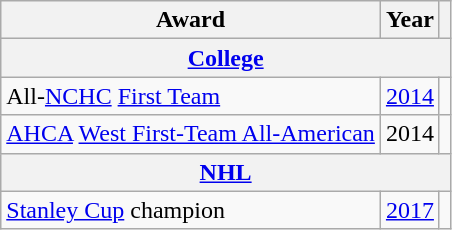<table class="wikitable">
<tr>
<th>Award</th>
<th>Year</th>
<th></th>
</tr>
<tr>
<th colspan="3"><a href='#'>College</a></th>
</tr>
<tr>
<td>All-<a href='#'>NCHC</a> <a href='#'>First Team</a></td>
<td><a href='#'>2014</a></td>
<td></td>
</tr>
<tr>
<td><a href='#'>AHCA</a> <a href='#'>West First-Team All-American</a></td>
<td>2014</td>
<td></td>
</tr>
<tr>
<th colspan="3"><a href='#'>NHL</a></th>
</tr>
<tr>
<td><a href='#'>Stanley Cup</a> champion</td>
<td><a href='#'>2017</a></td>
<td></td>
</tr>
</table>
